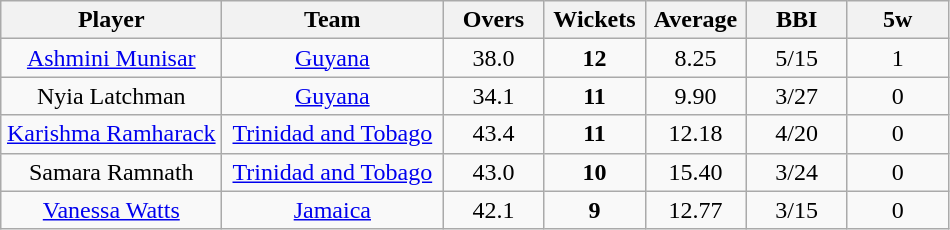<table class="wikitable" style="text-align:center">
<tr>
<th width=140>Player</th>
<th width=140>Team</th>
<th width=60>Overs</th>
<th width=60>Wickets</th>
<th width=60>Average</th>
<th width=60>BBI</th>
<th width=60>5w</th>
</tr>
<tr>
<td><a href='#'>Ashmini Munisar</a></td>
<td><a href='#'>Guyana</a></td>
<td>38.0</td>
<td><strong>12</strong></td>
<td>8.25</td>
<td>5/15</td>
<td>1</td>
</tr>
<tr>
<td>Nyia Latchman</td>
<td><a href='#'>Guyana</a></td>
<td>34.1</td>
<td><strong>11</strong></td>
<td>9.90</td>
<td>3/27</td>
<td>0</td>
</tr>
<tr>
<td><a href='#'>Karishma Ramharack</a></td>
<td><a href='#'>Trinidad and Tobago</a></td>
<td>43.4</td>
<td><strong>11</strong></td>
<td>12.18</td>
<td>4/20</td>
<td>0</td>
</tr>
<tr>
<td>Samara Ramnath</td>
<td><a href='#'>Trinidad and Tobago</a></td>
<td>43.0</td>
<td><strong>10</strong></td>
<td>15.40</td>
<td>3/24</td>
<td>0</td>
</tr>
<tr>
<td><a href='#'>Vanessa Watts</a></td>
<td><a href='#'>Jamaica</a></td>
<td>42.1</td>
<td><strong>9</strong></td>
<td>12.77</td>
<td>3/15</td>
<td>0</td>
</tr>
</table>
